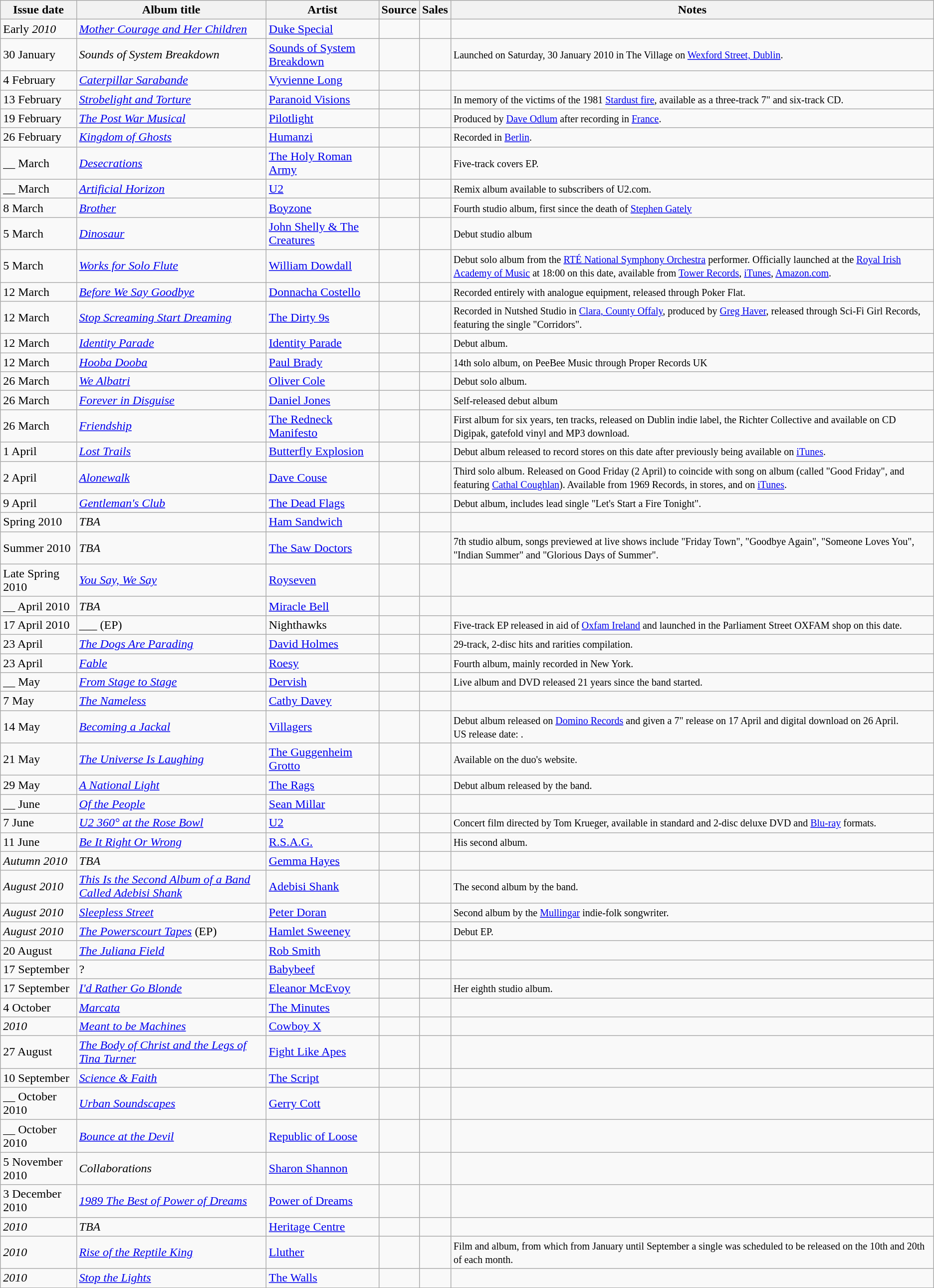<table class="wikitable">
<tr>
<th>Issue date</th>
<th>Album title</th>
<th>Artist</th>
<th>Source</th>
<th>Sales</th>
<th>Notes</th>
</tr>
<tr>
<td>Early <em>2010</em></td>
<td><em><a href='#'>Mother Courage and Her Children</a></em></td>
<td><a href='#'>Duke Special</a></td>
<td></td>
<td></td>
<td></td>
</tr>
<tr>
<td>30 January</td>
<td><em>Sounds of System Breakdown</em></td>
<td><a href='#'>Sounds of System Breakdown</a></td>
<td></td>
<td></td>
<td><small>Launched on Saturday, 30 January 2010 in The Village on <a href='#'>Wexford Street, Dublin</a>.</small></td>
</tr>
<tr>
<td>4 February</td>
<td><em><a href='#'>Caterpillar Sarabande</a></em></td>
<td><a href='#'>Vyvienne Long</a></td>
<td></td>
<td></td>
<td></td>
</tr>
<tr>
<td>13 February</td>
<td><em><a href='#'>Strobelight and Torture</a></em></td>
<td><a href='#'>Paranoid Visions</a></td>
<td></td>
<td></td>
<td><small>In memory of the victims of the 1981 <a href='#'>Stardust fire</a>, available as a three-track 7" and six-track CD.</small></td>
</tr>
<tr>
<td>19 February</td>
<td><em><a href='#'>The Post War Musical</a></em></td>
<td><a href='#'>Pilotlight</a></td>
<td></td>
<td></td>
<td><small>Produced by <a href='#'>Dave Odlum</a> after recording in <a href='#'>France</a>.</small></td>
</tr>
<tr>
<td>26 February</td>
<td><em><a href='#'>Kingdom of Ghosts</a></em></td>
<td><a href='#'>Humanzi</a></td>
<td></td>
<td></td>
<td><small>Recorded in <a href='#'>Berlin</a>.</small></td>
</tr>
<tr>
<td>__ March</td>
<td><em><a href='#'>Desecrations</a></em></td>
<td><a href='#'>The Holy Roman Army</a></td>
<td></td>
<td></td>
<td><small>Five-track covers EP.</small></td>
</tr>
<tr>
<td>__ March</td>
<td><em><a href='#'>Artificial Horizon</a></em></td>
<td><a href='#'>U2</a></td>
<td></td>
<td></td>
<td><small>Remix album available to subscribers of U2.com.</small></td>
</tr>
<tr>
<td>8 March</td>
<td><em><a href='#'>Brother</a></em></td>
<td><a href='#'>Boyzone</a></td>
<td></td>
<td></td>
<td><small>Fourth studio album, first since the death of <a href='#'>Stephen Gately</a></small></td>
</tr>
<tr>
<td>5 March</td>
<td><em><a href='#'>Dinosaur</a></em></td>
<td><a href='#'>John Shelly & The Creatures</a></td>
<td></td>
<td></td>
<td><small>Debut studio album</small></td>
</tr>
<tr>
<td>5 March</td>
<td><em><a href='#'>Works for Solo Flute</a></em></td>
<td><a href='#'>William Dowdall</a></td>
<td></td>
<td></td>
<td><small>Debut solo album from the <a href='#'>RTÉ National Symphony Orchestra</a> performer. Officially launched at the <a href='#'>Royal Irish Academy of Music</a> at 18:00 on this date, available from <a href='#'>Tower Records</a>, <a href='#'>iTunes</a>, <a href='#'>Amazon.com</a>.</small></td>
</tr>
<tr>
<td>12 March</td>
<td><em><a href='#'>Before We Say Goodbye</a></em></td>
<td><a href='#'>Donnacha Costello</a></td>
<td></td>
<td></td>
<td><small>Recorded entirely with analogue equipment, released through Poker Flat.</small></td>
</tr>
<tr>
<td>12 March</td>
<td><em><a href='#'>Stop Screaming Start Dreaming</a></em></td>
<td><a href='#'>The Dirty 9s</a></td>
<td></td>
<td></td>
<td><small>Recorded in Nutshed Studio in <a href='#'>Clara, County Offaly</a>, produced by <a href='#'>Greg Haver</a>, released through Sci-Fi Girl Records, featuring the single "Corridors".</small></td>
</tr>
<tr>
<td>12 March</td>
<td><em><a href='#'>Identity Parade</a></em></td>
<td><a href='#'>Identity Parade</a></td>
<td></td>
<td></td>
<td><small>Debut album.</small></td>
</tr>
<tr>
<td>12 March</td>
<td><em><a href='#'>Hooba Dooba</a></em></td>
<td><a href='#'>Paul Brady</a></td>
<td></td>
<td></td>
<td><small>14th solo album, on PeeBee Music through Proper Records UK</small></td>
</tr>
<tr>
<td>26 March</td>
<td><em><a href='#'>We Albatri</a></em></td>
<td><a href='#'>Oliver Cole</a></td>
<td></td>
<td></td>
<td><small>Debut solo album.</small></td>
</tr>
<tr>
<td>26 March</td>
<td><em><a href='#'>Forever in Disguise</a></em></td>
<td><a href='#'>Daniel Jones</a></td>
<td></td>
<td></td>
<td><small>Self-released debut album</small></td>
</tr>
<tr>
<td>26 March</td>
<td><em><a href='#'>Friendship</a></em></td>
<td><a href='#'>The Redneck Manifesto</a></td>
<td></td>
<td></td>
<td><small>First album for six years, ten tracks, released on Dublin indie label, the Richter Collective and available on CD Digipak, gatefold vinyl and MP3 download.</small></td>
</tr>
<tr>
<td>1 April</td>
<td><em><a href='#'>Lost Trails</a></em></td>
<td><a href='#'>Butterfly Explosion</a></td>
<td></td>
<td></td>
<td><small>Debut album released to record stores on this date after previously being available on <a href='#'>iTunes</a>.</small></td>
</tr>
<tr>
<td>2 April</td>
<td><em><a href='#'>Alonewalk</a></em></td>
<td><a href='#'>Dave Couse</a></td>
<td></td>
<td></td>
<td><small>Third solo album. Released on Good Friday (2 April) to coincide with song on album (called "Good Friday", and featuring <a href='#'>Cathal Coughlan</a>). Available from 1969 Records, in stores, and on <a href='#'>iTunes</a>.</small></td>
</tr>
<tr>
<td>9 April</td>
<td><em><a href='#'>Gentleman's Club</a></em></td>
<td><a href='#'>The Dead Flags</a></td>
<td></td>
<td></td>
<td><small>Debut album, includes lead single "Let's Start a Fire Tonight".</small></td>
</tr>
<tr>
<td>Spring 2010</td>
<td><em>TBA</em></td>
<td><a href='#'>Ham Sandwich</a></td>
<td></td>
<td></td>
<td></td>
</tr>
<tr>
<td>Summer 2010</td>
<td><em>TBA</em></td>
<td><a href='#'>The Saw Doctors</a></td>
<td></td>
<td></td>
<td><small>7th studio album, songs previewed at live shows include "Friday Town", "Goodbye Again", "Someone Loves You", "Indian Summer" and "Glorious Days of Summer".</small></td>
</tr>
<tr>
<td>Late Spring 2010</td>
<td><em><a href='#'>You Say, We Say</a></em></td>
<td><a href='#'>Royseven</a></td>
<td></td>
<td></td>
<td></td>
</tr>
<tr>
<td>__ April 2010</td>
<td><em>TBA</em></td>
<td><a href='#'>Miracle Bell</a></td>
<td></td>
<td></td>
<td></td>
</tr>
<tr>
<td>17 April 2010</td>
<td>___ (EP)</td>
<td>Nighthawks</td>
<td></td>
<td></td>
<td><small>Five-track EP released in aid of <a href='#'>Oxfam Ireland</a> and launched in the Parliament Street OXFAM shop on this date. </small></td>
</tr>
<tr>
<td>23 April</td>
<td><em><a href='#'>The Dogs Are Parading</a></em></td>
<td><a href='#'>David Holmes</a></td>
<td></td>
<td></td>
<td><small> 29-track, 2-disc hits and rarities compilation. </small></td>
</tr>
<tr>
<td>23 April</td>
<td><em><a href='#'>Fable</a></em></td>
<td><a href='#'>Roesy</a></td>
<td></td>
<td></td>
<td><small> Fourth album, mainly recorded in New York. </small></td>
</tr>
<tr>
<td>__ May</td>
<td><em><a href='#'>From Stage to Stage</a></em></td>
<td><a href='#'>Dervish</a></td>
<td></td>
<td></td>
<td><small> Live album and DVD released 21 years since the band started. </small></td>
</tr>
<tr>
<td>7 May</td>
<td><em><a href='#'>The Nameless</a></em></td>
<td><a href='#'>Cathy Davey</a></td>
<td></td>
<td></td>
<td></td>
</tr>
<tr>
<td>14 May</td>
<td><em><a href='#'>Becoming a Jackal</a></em></td>
<td><a href='#'>Villagers</a></td>
<td></td>
<td></td>
<td><small>Debut album released on <a href='#'>Domino Records</a> and given a 7" release on 17 April and digital download on 26 April. <br> US release date: . </small></td>
</tr>
<tr>
<td>21 May</td>
<td><em><a href='#'>The Universe Is Laughing</a></em></td>
<td><a href='#'>The Guggenheim Grotto</a></td>
<td></td>
<td></td>
<td><small> Available on the duo's website. </small></td>
</tr>
<tr>
<td>29 May</td>
<td><em><a href='#'>A National Light</a></em></td>
<td><a href='#'>The Rags</a></td>
<td></td>
<td></td>
<td><small>Debut album released by the band. </small></td>
</tr>
<tr>
<td>__ June</td>
<td><em><a href='#'>Of the People</a></em></td>
<td><a href='#'>Sean Millar</a></td>
<td></td>
<td></td>
<td></td>
</tr>
<tr>
<td>7 June</td>
<td><em><a href='#'>U2 360° at the Rose Bowl</a></em></td>
<td><a href='#'>U2</a></td>
<td></td>
<td></td>
<td><small> Concert film directed by Tom Krueger, available in standard and 2-disc deluxe DVD and <a href='#'>Blu-ray</a> formats. </small></td>
</tr>
<tr>
<td>11 June</td>
<td><em><a href='#'>Be It Right Or Wrong</a></em></td>
<td><a href='#'>R.S.A.G.</a></td>
<td></td>
<td></td>
<td><small>His second album. </small></td>
</tr>
<tr>
<td><em>Autumn 2010</em></td>
<td><em>TBA</em></td>
<td><a href='#'>Gemma Hayes</a></td>
<td></td>
<td></td>
<td></td>
</tr>
<tr>
<td><em>August 2010</em></td>
<td><em><a href='#'>This Is the Second Album of a Band Called Adebisi Shank</a></em></td>
<td><a href='#'>Adebisi Shank</a></td>
<td></td>
<td></td>
<td><small> The second album by the band. </small></td>
</tr>
<tr>
<td><em>August 2010</em></td>
<td><em><a href='#'>Sleepless Street</a></em></td>
<td><a href='#'>Peter Doran</a></td>
<td></td>
<td></td>
<td><small> Second album by the <a href='#'>Mullingar</a> indie-folk songwriter. </small></td>
</tr>
<tr>
<td><em>August 2010</em></td>
<td><em><a href='#'>The Powerscourt Tapes</a></em> (EP)</td>
<td><a href='#'>Hamlet Sweeney</a></td>
<td></td>
<td></td>
<td><small> Debut EP. </small></td>
</tr>
<tr>
<td>20 August</td>
<td><em><a href='#'>The Juliana Field</a></em></td>
<td><a href='#'>Rob Smith</a></td>
<td></td>
<td></td>
<td></td>
</tr>
<tr>
<td>17 September</td>
<td>?</td>
<td><a href='#'>Babybeef</a></td>
<td></td>
<td></td>
<td></td>
</tr>
<tr>
<td>17 September</td>
<td><em><a href='#'>I'd Rather Go Blonde</a></em></td>
<td><a href='#'>Eleanor McEvoy</a></td>
<td></td>
<td></td>
<td><small> Her eighth studio album. </small></td>
</tr>
<tr>
<td>4 October</td>
<td><em><a href='#'>Marcata</a></em></td>
<td><a href='#'>The Minutes</a></td>
<td></td>
<td></td>
<td></td>
</tr>
<tr>
<td><em>2010</em></td>
<td><em><a href='#'>Meant to be Machines</a></em></td>
<td><a href='#'>Cowboy X</a></td>
<td></td>
<td></td>
<td></td>
</tr>
<tr>
<td>27 August</td>
<td><em><a href='#'>The Body of Christ and the Legs of Tina Turner</a></em></td>
<td><a href='#'>Fight Like Apes</a></td>
<td></td>
<td></td>
<td></td>
</tr>
<tr>
<td>10 September</td>
<td><em><a href='#'>Science & Faith</a></em></td>
<td><a href='#'>The Script</a></td>
<td></td>
<td></td>
<td></td>
</tr>
<tr>
<td>__ October 2010</td>
<td><em><a href='#'>Urban Soundscapes</a></em></td>
<td><a href='#'>Gerry Cott</a></td>
<td></td>
<td></td>
<td></td>
</tr>
<tr>
<td>__ October 2010</td>
<td><em><a href='#'>Bounce at the Devil</a></em></td>
<td><a href='#'>Republic of Loose</a></td>
<td></td>
<td></td>
<td></td>
</tr>
<tr>
<td>5 November 2010</td>
<td><em>Collaborations</em></td>
<td><a href='#'>Sharon Shannon</a></td>
<td></td>
<td></td>
<td></td>
</tr>
<tr>
<td>3 December 2010</td>
<td><em><a href='#'>1989 The Best of Power of Dreams</a></em></td>
<td><a href='#'>Power of Dreams</a></td>
<td></td>
<td></td>
<td></td>
</tr>
<tr>
<td><em>2010</em></td>
<td><em>TBA</em></td>
<td><a href='#'>Heritage Centre</a></td>
<td></td>
<td></td>
<td></td>
</tr>
<tr>
<td><em>2010</em></td>
<td><em><a href='#'>Rise of the Reptile King</a></em></td>
<td><a href='#'>Lluther</a></td>
<td></td>
<td></td>
<td><small>Film and album, from which from January until September a single was scheduled to be released on the 10th and 20th of each month.</small></td>
</tr>
<tr>
<td><em>2010</em></td>
<td><em><a href='#'>Stop the Lights</a></em></td>
<td><a href='#'>The Walls</a></td>
<td></td>
<td></td>
<td></td>
</tr>
<tr>
</tr>
</table>
